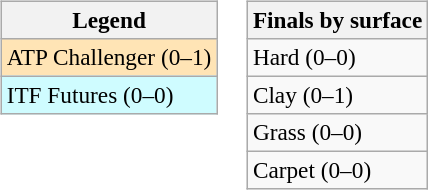<table>
<tr valign=top>
<td><br><table class=wikitable style=font-size:97%>
<tr>
<th>Legend</th>
</tr>
<tr bgcolor=moccasin>
<td>ATP Challenger (0–1)</td>
</tr>
<tr bgcolor=cffcff>
<td>ITF Futures (0–0)</td>
</tr>
</table>
</td>
<td><br><table class=wikitable style=font-size:97%>
<tr>
<th>Finals by surface</th>
</tr>
<tr>
<td>Hard (0–0)</td>
</tr>
<tr>
<td>Clay (0–1)</td>
</tr>
<tr>
<td>Grass (0–0)</td>
</tr>
<tr>
<td>Carpet (0–0)</td>
</tr>
</table>
</td>
</tr>
</table>
